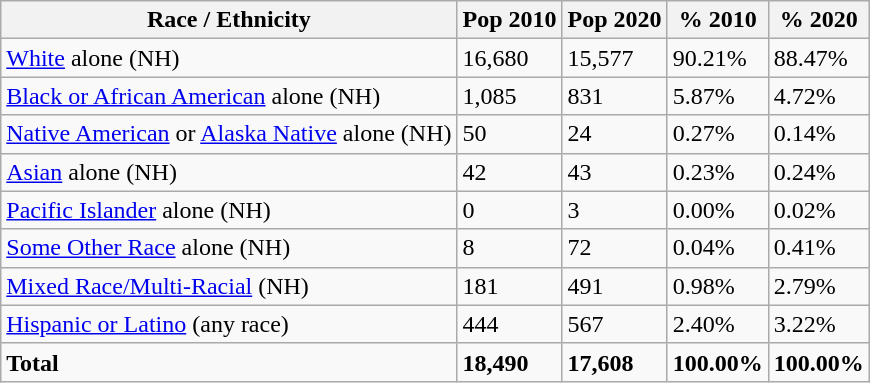<table class="wikitable">
<tr>
<th>Race / Ethnicity</th>
<th>Pop 2010</th>
<th>Pop 2020</th>
<th>% 2010</th>
<th>% 2020</th>
</tr>
<tr>
<td><a href='#'>White</a> alone (NH)</td>
<td>16,680</td>
<td>15,577</td>
<td>90.21%</td>
<td>88.47%</td>
</tr>
<tr>
<td><a href='#'>Black or African American</a> alone (NH)</td>
<td>1,085</td>
<td>831</td>
<td>5.87%</td>
<td>4.72%</td>
</tr>
<tr>
<td><a href='#'>Native American</a> or <a href='#'>Alaska Native</a> alone (NH)</td>
<td>50</td>
<td>24</td>
<td>0.27%</td>
<td>0.14%</td>
</tr>
<tr>
<td><a href='#'>Asian</a> alone (NH)</td>
<td>42</td>
<td>43</td>
<td>0.23%</td>
<td>0.24%</td>
</tr>
<tr>
<td><a href='#'>Pacific Islander</a> alone (NH)</td>
<td>0</td>
<td>3</td>
<td>0.00%</td>
<td>0.02%</td>
</tr>
<tr>
<td><a href='#'>Some Other Race</a> alone (NH)</td>
<td>8</td>
<td>72</td>
<td>0.04%</td>
<td>0.41%</td>
</tr>
<tr>
<td><a href='#'>Mixed Race/Multi-Racial</a> (NH)</td>
<td>181</td>
<td>491</td>
<td>0.98%</td>
<td>2.79%</td>
</tr>
<tr>
<td><a href='#'>Hispanic or Latino</a> (any race)</td>
<td>444</td>
<td>567</td>
<td>2.40%</td>
<td>3.22%</td>
</tr>
<tr>
<td><strong>Total</strong></td>
<td><strong>18,490</strong></td>
<td><strong>17,608</strong></td>
<td><strong>100.00%</strong></td>
<td><strong>100.00%</strong></td>
</tr>
</table>
